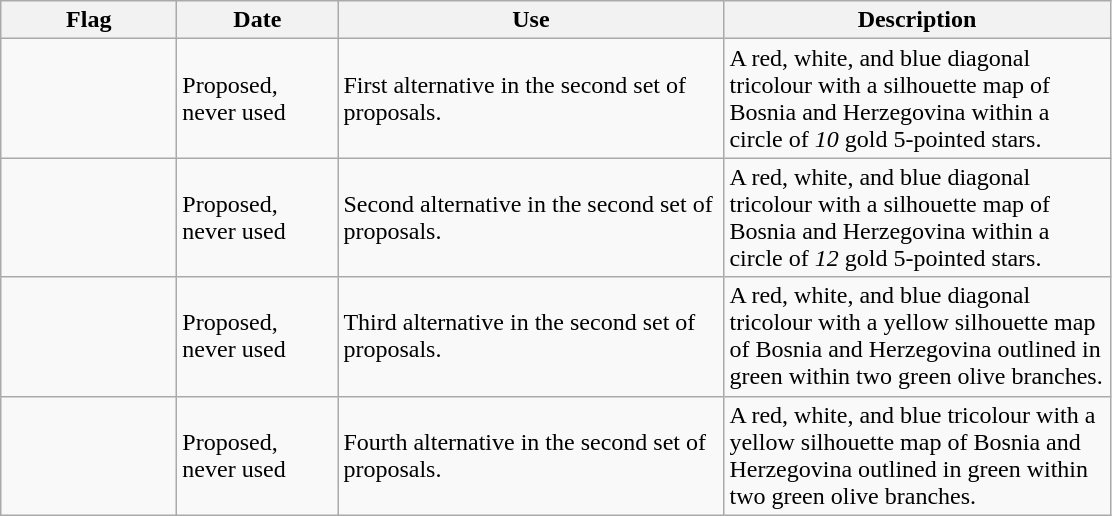<table class="wikitable">
<tr>
<th style="width:110px;">Flag</th>
<th style="width:100px;">Date</th>
<th style="width:250px;">Use</th>
<th style="width:250px;">Description</th>
</tr>
<tr>
<td></td>
<td>Proposed, never used</td>
<td>First alternative in the second set of proposals.</td>
<td>A red, white, and blue diagonal tricolour with a silhouette map of Bosnia and Herzegovina within a circle of <em>10</em> gold 5-pointed stars.</td>
</tr>
<tr>
<td></td>
<td>Proposed, never used</td>
<td>Second alternative in the second set of proposals.</td>
<td>A red, white, and blue diagonal tricolour with a silhouette map of Bosnia and Herzegovina within a circle of <em>12</em> gold 5-pointed stars.</td>
</tr>
<tr>
<td></td>
<td>Proposed, never used</td>
<td>Third alternative in the second set of proposals.</td>
<td>A red, white, and blue diagonal tricolour with a yellow silhouette map of Bosnia and Herzegovina outlined in green within two green olive branches.</td>
</tr>
<tr>
<td></td>
<td>Proposed, never used</td>
<td>Fourth alternative in the second set of proposals.</td>
<td>A red, white, and blue tricolour with a yellow silhouette map of Bosnia and Herzegovina outlined in green within two green olive branches.</td>
</tr>
</table>
